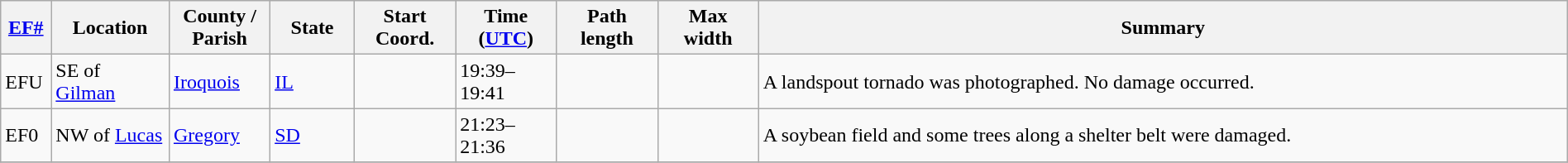<table class="wikitable sortable" style="width:100%;">
<tr>
<th scope="col" style="width:3%; text-align:center;"><a href='#'>EF#</a></th>
<th scope="col" style="width:7%; text-align:center;" class="unsortable">Location</th>
<th scope="col" style="width:6%; text-align:center;" class="unsortable">County / Parish</th>
<th scope="col" style="width:5%; text-align:center;">State</th>
<th scope="col" style="width:6%; text-align:center;">Start Coord.</th>
<th scope="col" style="width:6%; text-align:center;">Time (<a href='#'>UTC</a>)</th>
<th scope="col" style="width:6%; text-align:center;">Path length</th>
<th scope="col" style="width:6%; text-align:center;">Max width</th>
<th scope="col" class="unsortable" style="width:48%; text-align:center;">Summary</th>
</tr>
<tr>
<td bgcolor=>EFU</td>
<td>SE of <a href='#'>Gilman</a></td>
<td><a href='#'>Iroquois</a></td>
<td><a href='#'>IL</a></td>
<td></td>
<td>19:39–19:41</td>
<td></td>
<td></td>
<td>A landspout tornado was photographed. No damage occurred.</td>
</tr>
<tr>
<td bgcolor=>EF0</td>
<td>NW of <a href='#'>Lucas</a></td>
<td><a href='#'>Gregory</a></td>
<td><a href='#'>SD</a></td>
<td></td>
<td>21:23–21:36</td>
<td></td>
<td></td>
<td>A soybean field and some trees along a shelter belt were damaged.</td>
</tr>
<tr>
</tr>
</table>
